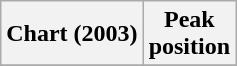<table class="wikitable plainrowheaders" style="text-align:center">
<tr>
<th scope="col">Chart (2003)</th>
<th scope="col">Peak<br>position</th>
</tr>
<tr>
</tr>
</table>
